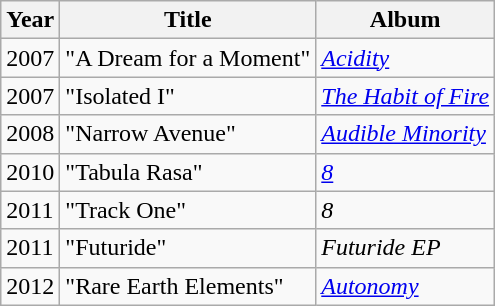<table class="wikitable">
<tr>
<th>Year</th>
<th>Title</th>
<th>Album</th>
</tr>
<tr>
<td>2007</td>
<td>"A Dream for a Moment"</td>
<td><em><a href='#'>Acidity</a></em></td>
</tr>
<tr>
<td>2007</td>
<td>"Isolated I"</td>
<td><em><a href='#'>The Habit of Fire</a></em></td>
</tr>
<tr>
<td>2008</td>
<td>"Narrow Avenue"</td>
<td><em><a href='#'>Audible Minority</a></em></td>
</tr>
<tr>
<td>2010</td>
<td>"Tabula Rasa"</td>
<td><em><a href='#'>8</a></em></td>
</tr>
<tr>
<td>2011</td>
<td>"Track One"</td>
<td><em>8</em></td>
</tr>
<tr>
<td>2011</td>
<td>"Futuride"</td>
<td><em>Futuride EP</em></td>
</tr>
<tr>
<td>2012</td>
<td>"Rare Earth Elements"</td>
<td><em><a href='#'>Autonomy</a></em></td>
</tr>
</table>
